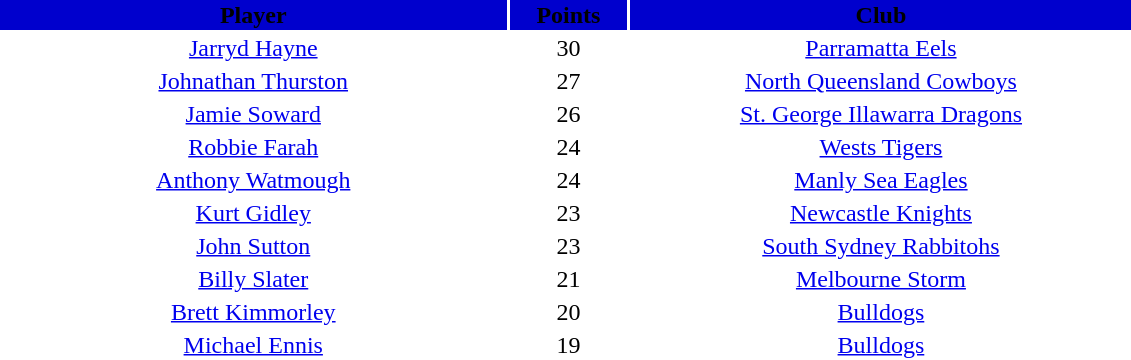<table width=60%>
<tr bgcolor=#0000CD>
<th width=45%>Player</th>
<th !width=10%>Points</th>
<th !width=45%>Club</th>
</tr>
<tr bgcolor=#FFFFFF>
<td align=center><a href='#'>Jarryd Hayne</a></td>
<td align=center>30</td>
<td align=center><a href='#'>Parramatta Eels</a></td>
</tr>
<tr bgcolor=#FFFFFF>
<td align=center><a href='#'>Johnathan Thurston</a></td>
<td align=center>27</td>
<td align=center><a href='#'>North Queensland Cowboys</a></td>
</tr>
<tr bgcolor=#FFFFFF>
<td align=center><a href='#'>Jamie Soward</a></td>
<td align=center>26</td>
<td align=center><a href='#'>St. George Illawarra Dragons</a></td>
</tr>
<tr bgcolor=#FFFFFF>
<td align=center><a href='#'>Robbie Farah</a></td>
<td align=center>24</td>
<td align=center><a href='#'>Wests Tigers</a></td>
</tr>
<tr bgcolor=#FFFFFF>
<td align=center><a href='#'>Anthony Watmough</a></td>
<td align=center>24</td>
<td align=center><a href='#'>Manly Sea Eagles</a></td>
</tr>
<tr bgcolor=#FFFFFF>
<td align=center><a href='#'>Kurt Gidley</a></td>
<td align=center>23</td>
<td align=center><a href='#'>Newcastle Knights</a></td>
</tr>
<tr bgcolor=#FFFFFF>
<td align=center><a href='#'>John Sutton</a></td>
<td align=center>23</td>
<td align=center><a href='#'>South Sydney Rabbitohs</a></td>
</tr>
<tr bgcolor=#FFFFFF>
<td align=center><a href='#'>Billy Slater</a></td>
<td align=center>21</td>
<td align=center><a href='#'>Melbourne Storm</a></td>
</tr>
<tr bgcolor=#FFFFFF>
<td align=center><a href='#'>Brett Kimmorley</a></td>
<td align=center>20</td>
<td align=center><a href='#'>Bulldogs</a></td>
</tr>
<tr bgcolor=#FFFFFF>
<td align=center><a href='#'>Michael Ennis</a></td>
<td align=center>19</td>
<td align=center><a href='#'>Bulldogs</a></td>
</tr>
</table>
